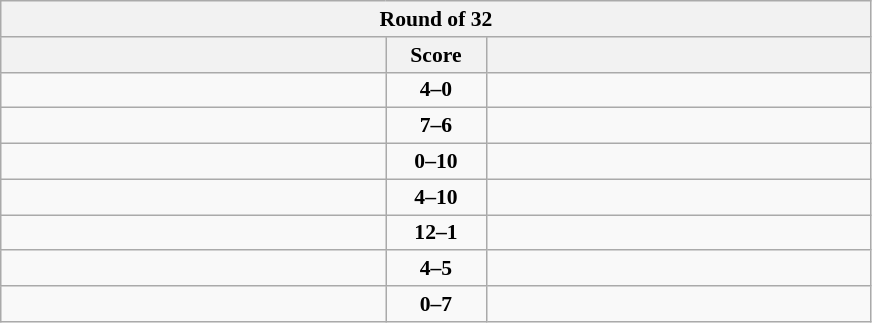<table class="wikitable" style="text-align: center; font-size:90% ">
<tr>
<th colspan=3>Round of 32</th>
</tr>
<tr>
<th align="right" width="250"></th>
<th width="60">Score</th>
<th align="left" width="250"></th>
</tr>
<tr>
<td align=left><strong></strong></td>
<td align=center><strong>4–0</strong></td>
<td align=left></td>
</tr>
<tr>
<td align=left><strong></strong></td>
<td align=center><strong>7–6</strong></td>
<td align=left></td>
</tr>
<tr>
<td align=left></td>
<td align=center><strong>0–10</strong></td>
<td align=left><strong></strong></td>
</tr>
<tr>
<td align=left></td>
<td align=center><strong>4–10</strong></td>
<td align=left><strong></strong></td>
</tr>
<tr>
<td align=left><strong></strong></td>
<td align=center><strong>12–1</strong></td>
<td align=left></td>
</tr>
<tr>
<td align=left></td>
<td align=center><strong>4–5</strong></td>
<td align=left><strong></strong></td>
</tr>
<tr>
<td align=left></td>
<td align=center><strong>0–7</strong></td>
<td align=left><strong></strong></td>
</tr>
</table>
